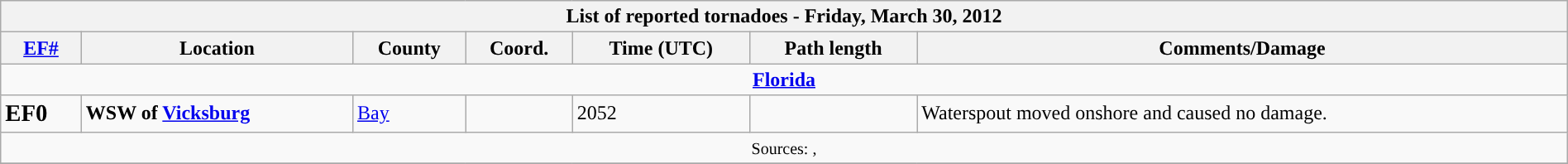<table class="wikitable collapsible" width="100%">
<tr>
<th colspan="7">List of reported tornadoes - Friday, March 30, 2012</th>
</tr>
<tr>
<th><a href='#'>EF#</a></th>
<th>Location</th>
<th>County</th>
<th>Coord.</th>
<th>Time (UTC)</th>
<th>Path length</th>
<th>Comments/Damage</th>
</tr>
<tr>
<td colspan="7" align=center><strong><a href='#'>Florida</a></strong></td>
</tr>
<tr>
<td><big><strong>EF0</strong></big></td>
<td><strong>WSW of <a href='#'>Vicksburg</a></strong></td>
<td><a href='#'>Bay</a></td>
<td></td>
<td>2052</td>
<td></td>
<td>Waterspout moved onshore and caused no damage.</td>
</tr>
<tr>
<td colspan="7" align=center><small>Sources: , </small></td>
</tr>
<tr>
</tr>
</table>
